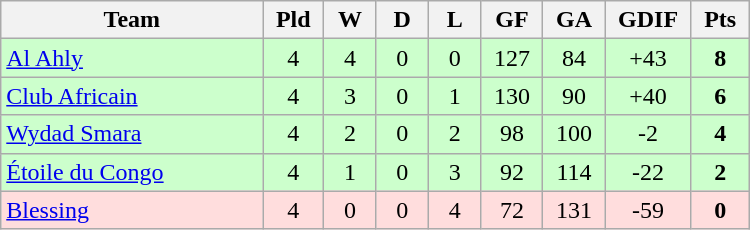<table class=wikitable style="text-align:center" width=500>
<tr>
<th width=25%>Team</th>
<th width=5%>Pld</th>
<th width=5%>W</th>
<th width=5%>D</th>
<th width=5%>L</th>
<th width=5%>GF</th>
<th width=5%>GA</th>
<th width=5%>GDIF</th>
<th width=5%>Pts</th>
</tr>
<tr bgcolor=#ccffcc>
<td align="left"> <a href='#'>Al Ahly</a></td>
<td>4</td>
<td>4</td>
<td>0</td>
<td>0</td>
<td>127</td>
<td>84</td>
<td>+43</td>
<td><strong>8</strong></td>
</tr>
<tr bgcolor=#ccffcc>
<td align="left"> <a href='#'>Club Africain</a></td>
<td>4</td>
<td>3</td>
<td>0</td>
<td>1</td>
<td>130</td>
<td>90</td>
<td>+40</td>
<td><strong>6</strong></td>
</tr>
<tr bgcolor=#ccffcc>
<td align="left"> <a href='#'>Wydad Smara</a></td>
<td>4</td>
<td>2</td>
<td>0</td>
<td>2</td>
<td>98</td>
<td>100</td>
<td>-2</td>
<td><strong>4</strong></td>
</tr>
<tr bgcolor=#ccffcc>
<td align="left"> <a href='#'>Étoile du Congo</a></td>
<td>4</td>
<td>1</td>
<td>0</td>
<td>3</td>
<td>92</td>
<td>114</td>
<td>-22</td>
<td><strong>2</strong></td>
</tr>
<tr bgcolor=#ffdddd>
<td align="left"> <a href='#'>Blessing</a></td>
<td>4</td>
<td>0</td>
<td>0</td>
<td>4</td>
<td>72</td>
<td>131</td>
<td>-59</td>
<td><strong>0</strong></td>
</tr>
</table>
